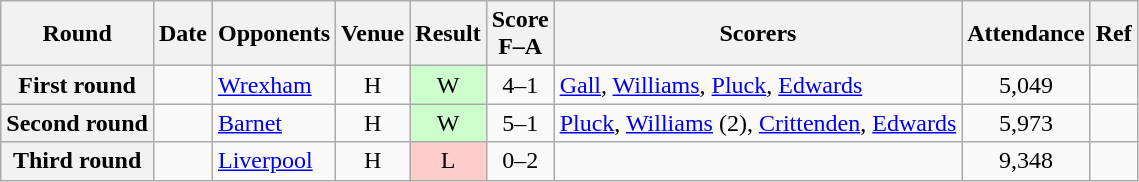<table class="wikitable plainrowheaders sortable" style="text-align:center">
<tr>
<th scope="col">Round</th>
<th scope="col">Date</th>
<th scope="col">Opponents</th>
<th scope="col">Venue</th>
<th scope="col">Result</th>
<th scope="col">Score<br>F–A</th>
<th scope="col" class="unsortable">Scorers</th>
<th scope="col">Attendance</th>
<th scope="col" class="unsortable">Ref</th>
</tr>
<tr>
<th scope="row">First round</th>
<td align="left"></td>
<td align="left"><a href='#'>Wrexham</a></td>
<td>H</td>
<td style="background-color:#CCFFCC">W</td>
<td>4–1</td>
<td align="left"><a href='#'>Gall</a>, <a href='#'>Williams</a>, <a href='#'>Pluck</a>, <a href='#'>Edwards</a></td>
<td>5,049</td>
<td></td>
</tr>
<tr>
<th scope="row">Second round</th>
<td align="left"></td>
<td align="left"><a href='#'>Barnet</a></td>
<td>H</td>
<td style="background-color:#CCFFCC">W</td>
<td>5–1</td>
<td align="left"><a href='#'>Pluck</a>, <a href='#'>Williams</a> (2), <a href='#'>Crittenden</a>, <a href='#'>Edwards</a></td>
<td>5,973</td>
<td></td>
</tr>
<tr>
<th scope="row">Third round</th>
<td align="left"></td>
<td align="left"><a href='#'>Liverpool</a></td>
<td>H</td>
<td style="background-color:#FFCCCC">L</td>
<td>0–2</td>
<td align="left"></td>
<td>9,348</td>
<td></td>
</tr>
</table>
